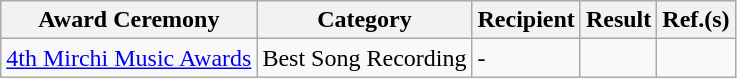<table class="wikitable">
<tr>
<th>Award Ceremony</th>
<th>Category</th>
<th>Recipient</th>
<th>Result</th>
<th>Ref.(s)</th>
</tr>
<tr>
<td><a href='#'>4th Mirchi Music Awards</a></td>
<td>Best Song Recording</td>
<td>-</td>
<td></td>
<td></td>
</tr>
</table>
